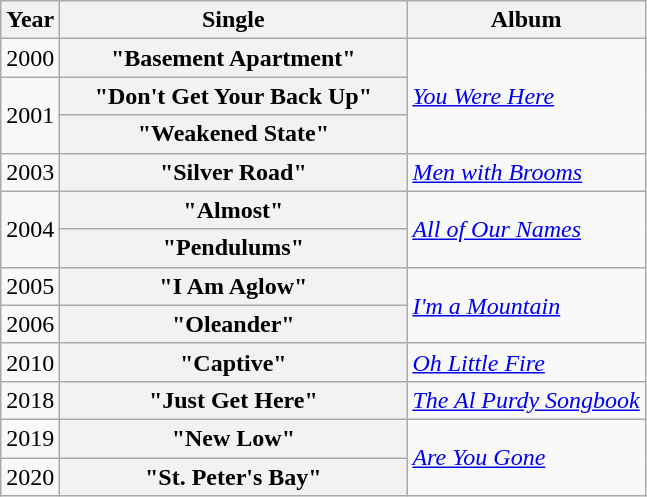<table class="wikitable plainrowheaders">
<tr>
<th>Year</th>
<th style="width:14em;">Single</th>
<th>Album</th>
</tr>
<tr>
<td>2000</td>
<th scope="row">"Basement Apartment"</th>
<td rowspan="3"><em><a href='#'>You Were Here</a></em></td>
</tr>
<tr>
<td rowspan="2">2001</td>
<th scope="row">"Don't Get Your Back Up"</th>
</tr>
<tr>
<th scope="row">"Weakened State"</th>
</tr>
<tr>
<td>2003</td>
<th scope="row">"Silver Road"</th>
<td><em><a href='#'>Men with Brooms</a></em></td>
</tr>
<tr>
<td rowspan="2">2004</td>
<th scope="row">"Almost"</th>
<td rowspan="2"><em><a href='#'>All of Our Names</a></em></td>
</tr>
<tr>
<th scope="row">"Pendulums"</th>
</tr>
<tr>
<td>2005</td>
<th scope="row">"I Am Aglow"</th>
<td rowspan="2"><em><a href='#'>I'm a Mountain</a></em></td>
</tr>
<tr>
<td>2006</td>
<th scope="row">"Oleander"</th>
</tr>
<tr>
<td>2010</td>
<th scope="row">"Captive"</th>
<td><em><a href='#'>Oh Little Fire</a></em></td>
</tr>
<tr>
<td>2018</td>
<th scope="row">"Just Get Here"</th>
<td><em><a href='#'>The Al Purdy Songbook</a></em></td>
</tr>
<tr>
<td>2019</td>
<th scope="row">"New Low"</th>
<td rowspan="2"><em><a href='#'>Are You Gone</a></em></td>
</tr>
<tr>
<td>2020</td>
<th scope="row">"St. Peter's Bay"</th>
</tr>
</table>
